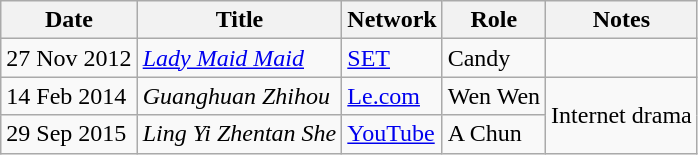<table class="wikitable">
<tr>
<th>Date</th>
<th>Title</th>
<th>Network</th>
<th>Role</th>
<th>Notes</th>
</tr>
<tr>
<td>27 Nov 2012</td>
<td><em><a href='#'>Lady Maid Maid</a></em></td>
<td><a href='#'>SET</a></td>
<td>Candy</td>
<td></td>
</tr>
<tr>
<td>14 Feb 2014</td>
<td><em>Guanghuan Zhihou</em></td>
<td><a href='#'>Le.com</a></td>
<td>Wen Wen</td>
<td rowspan="2">Internet drama</td>
</tr>
<tr>
<td>29 Sep 2015</td>
<td><em>Ling Yi Zhentan She</em></td>
<td><a href='#'>YouTube</a></td>
<td>A Chun</td>
</tr>
</table>
